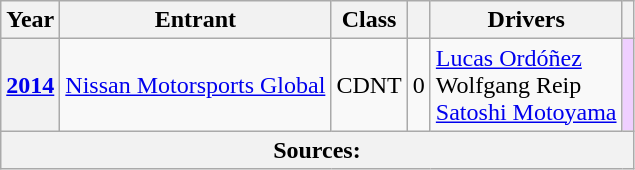<table class="wikitable">
<tr>
<th>Year</th>
<th>Entrant</th>
<th>Class</th>
<th></th>
<th>Drivers</th>
<th></th>
</tr>
<tr>
<th><a href='#'>2014</a></th>
<td> <a href='#'>Nissan Motorsports Global</a></td>
<td>CDNT</td>
<td>0</td>
<td> <a href='#'>Lucas Ordóñez</a><br> Wolfgang Reip<br> <a href='#'>Satoshi Motoyama</a></td>
<td style="background:#EFCFFF;"></td>
</tr>
<tr>
<th colspan="6">Sources:</th>
</tr>
</table>
